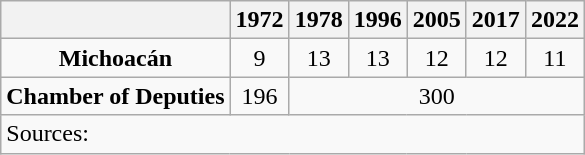<table class="wikitable" style="text-align: center">
<tr>
<th></th>
<th>1972</th>
<th>1978</th>
<th>1996</th>
<th>2005</th>
<th>2017</th>
<th>2022</th>
</tr>
<tr>
<td><strong>Michoacán</strong></td>
<td>9</td>
<td>13</td>
<td>13</td>
<td>12</td>
<td>12</td>
<td>11</td>
</tr>
<tr>
<td><strong>Chamber of Deputies</strong></td>
<td>196</td>
<td colspan=5>300</td>
</tr>
<tr>
<td colspan=7 style="text-align: left">Sources: </td>
</tr>
</table>
